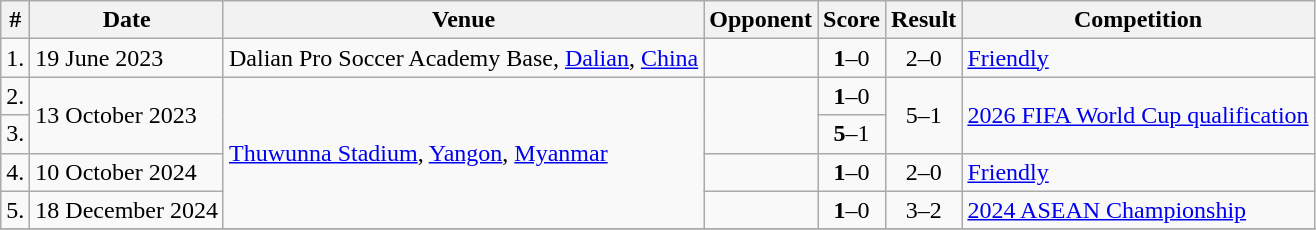<table class="wikitable">
<tr>
<th>#</th>
<th>Date</th>
<th>Venue</th>
<th>Opponent</th>
<th>Score</th>
<th>Result</th>
<th>Competition</th>
</tr>
<tr>
<td>1.</td>
<td>19 June 2023</td>
<td>Dalian Pro Soccer Academy Base, <a href='#'>Dalian</a>, <a href='#'>China</a></td>
<td></td>
<td align=center><strong>1</strong>–0</td>
<td align=center>2–0</td>
<td><a href='#'>Friendly</a></td>
</tr>
<tr>
<td>2.</td>
<td rowspan="2">13 October 2023</td>
<td rowspan="4"><a href='#'>Thuwunna Stadium</a>, <a href='#'>Yangon</a>, <a href='#'>Myanmar</a></td>
<td rowspan="2"></td>
<td align=center><strong>1</strong>–0</td>
<td rowspan="2" align=center>5–1</td>
<td rowspan="2"><a href='#'>2026 FIFA World Cup qualification</a></td>
</tr>
<tr>
<td>3.</td>
<td align=center><strong>5</strong>–1</td>
</tr>
<tr>
<td>4.</td>
<td>10 October 2024</td>
<td></td>
<td align=center><strong>1</strong>–0</td>
<td align=center>2–0</td>
<td><a href='#'>Friendly</a></td>
</tr>
<tr>
<td>5.</td>
<td>18 December 2024</td>
<td></td>
<td align=center><strong>1</strong>–0</td>
<td align=center>3–2</td>
<td><a href='#'>2024 ASEAN Championship</a></td>
</tr>
<tr>
</tr>
</table>
